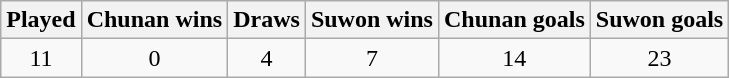<table class=wikitable style="text-align:center">
<tr>
<th>Played</th>
<th>Chunan wins</th>
<th>Draws</th>
<th>Suwon wins</th>
<th>Chunan goals</th>
<th>Suwon goals</th>
</tr>
<tr>
<td>11</td>
<td>0</td>
<td>4</td>
<td>7</td>
<td>14</td>
<td>23</td>
</tr>
</table>
